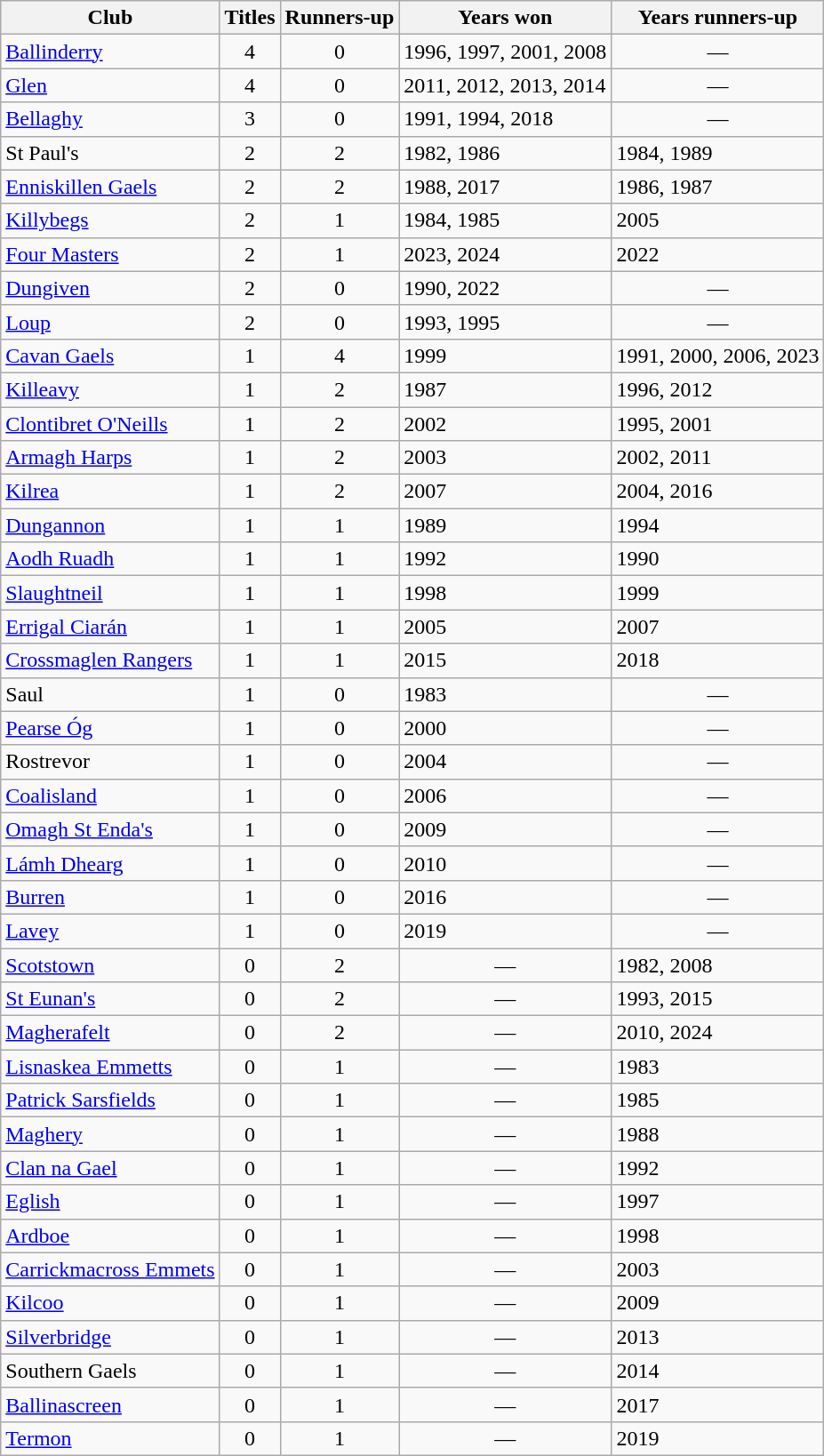<table class="wikitable sortable" style="text-align:center;">
<tr>
<th>Club</th>
<th>Titles</th>
<th>Runners-up</th>
<th>Years won</th>
<th>Years runners-up</th>
</tr>
<tr>
<td style="text-align:left"> <a href='#'>Ballinderry</a></td>
<td>4</td>
<td>0</td>
<td style="text-align:left">1996, 1997, 2001, 2008</td>
<td>—</td>
</tr>
<tr>
<td style="text-align:left"> <a href='#'>Glen</a></td>
<td>4</td>
<td>0</td>
<td style="text-align:left">2011, 2012, 2013, 2014</td>
<td>—</td>
</tr>
<tr>
<td style="text-align:left"> <a href='#'>Bellaghy</a></td>
<td>3</td>
<td>0</td>
<td style="text-align:left">1991, 1994, 2018</td>
<td>—</td>
</tr>
<tr>
<td style="text-align:left"> St Paul's</td>
<td>2</td>
<td>2</td>
<td style="text-align:left">1982, 1986</td>
<td style="text-align:left">1984, 1989</td>
</tr>
<tr>
<td style="text-align:left"> <a href='#'>Enniskillen Gaels</a></td>
<td>2</td>
<td>2</td>
<td style="text-align:left">1988, 2017</td>
<td style="text-align:left">1986, 1987</td>
</tr>
<tr>
<td style="text-align:left"> <a href='#'>Killybegs</a></td>
<td>2</td>
<td>1</td>
<td style="text-align:left">1984, 1985</td>
<td style="text-align:left">2005</td>
</tr>
<tr>
<td style="text-align:left"> <a href='#'>Four Masters</a></td>
<td>2</td>
<td>1</td>
<td style="text-align:left">2023, 2024</td>
<td style="text-align:left">2022</td>
</tr>
<tr>
<td style="text-align:left"> <a href='#'>Dungiven</a></td>
<td>2</td>
<td>0</td>
<td style="text-align:left">1990, 2022</td>
<td>—</td>
</tr>
<tr>
<td style="text-align:left"> <a href='#'>Loup</a></td>
<td>2</td>
<td>0</td>
<td style="text-align:left">1993, 1995</td>
<td>—</td>
</tr>
<tr>
<td style="text-align:left"> <a href='#'>Cavan Gaels</a></td>
<td>1</td>
<td>4</td>
<td style="text-align:left">1999</td>
<td style="text-align:left">1991, 2000, 2006, 2023</td>
</tr>
<tr>
<td style="text-align:left"> <a href='#'>Killeavy</a></td>
<td>1</td>
<td>2</td>
<td style="text-align:left">1987</td>
<td style="text-align:left">1996, 2012</td>
</tr>
<tr>
<td style="text-align:left"> <a href='#'>Clontibret O'Neills</a></td>
<td>1</td>
<td>2</td>
<td style="text-align:left">2002</td>
<td style="text-align:left">1995, 2001</td>
</tr>
<tr>
<td style="text-align:left"> <a href='#'>Armagh Harps</a></td>
<td>1</td>
<td>2</td>
<td style="text-align:left">2003</td>
<td style="text-align:left">2002, 2011</td>
</tr>
<tr>
<td style="text-align:left"> <a href='#'>Kilrea</a></td>
<td>1</td>
<td>2</td>
<td style="text-align:left">2007</td>
<td style="text-align:left">2004, 2016</td>
</tr>
<tr>
<td style="text-align:left"> <a href='#'>Dungannon</a></td>
<td>1</td>
<td>1</td>
<td style="text-align:left">1989</td>
<td style="text-align:left">1994</td>
</tr>
<tr>
<td style="text-align:left"> <a href='#'>Aodh Ruadh</a></td>
<td>1</td>
<td>1</td>
<td style="text-align:left">1992</td>
<td style="text-align:left">1990</td>
</tr>
<tr>
<td style="text-align:left"> <a href='#'>Slaughtneil</a></td>
<td>1</td>
<td>1</td>
<td style="text-align:left">1998</td>
<td style="text-align:left">1999</td>
</tr>
<tr>
<td style="text-align:left"> <a href='#'>Errigal Ciarán</a></td>
<td>1</td>
<td>1</td>
<td style="text-align:left">2005</td>
<td style="text-align:left">2007</td>
</tr>
<tr>
<td style="text-align:left"> <a href='#'>Crossmaglen Rangers</a></td>
<td>1</td>
<td>1</td>
<td style="text-align:left">2015</td>
<td style="text-align:left">2018</td>
</tr>
<tr>
<td style="text-align:left"> Saul</td>
<td>1</td>
<td>0</td>
<td style="text-align:left">1983</td>
<td>—</td>
</tr>
<tr>
<td style="text-align:left"> <a href='#'>Pearse Óg</a></td>
<td>1</td>
<td>0</td>
<td style="text-align:left">2000</td>
<td>—</td>
</tr>
<tr>
<td style="text-align:left"> Rostrevor</td>
<td>1</td>
<td>0</td>
<td style="text-align:left">2004</td>
<td>—</td>
</tr>
<tr>
<td style="text-align:left"> <a href='#'>Coalisland</a></td>
<td>1</td>
<td>0</td>
<td style="text-align:left">2006</td>
<td>—</td>
</tr>
<tr>
<td style="text-align:left"> <a href='#'>Omagh St Enda's</a></td>
<td>1</td>
<td>0</td>
<td style="text-align:left">2009</td>
<td>—</td>
</tr>
<tr>
<td style="text-align:left"> <a href='#'>Lámh Dhearg</a></td>
<td>1</td>
<td>0</td>
<td style="text-align:left">2010</td>
<td>—</td>
</tr>
<tr>
<td style="text-align:left"> <a href='#'>Burren</a></td>
<td>1</td>
<td>0</td>
<td style="text-align:left">2016</td>
<td>—</td>
</tr>
<tr>
<td style="text-align:left"> <a href='#'>Lavey</a></td>
<td>1</td>
<td>0</td>
<td style="text-align:left">2019</td>
<td>—</td>
</tr>
<tr>
<td style="text-align:left"> <a href='#'>Scotstown</a></td>
<td>0</td>
<td>2</td>
<td>—</td>
<td style="text-align:left">1982, 2008</td>
</tr>
<tr>
<td style="text-align:left"> <a href='#'>St Eunan's</a></td>
<td>0</td>
<td>2</td>
<td>—</td>
<td style="text-align:left">1993, 2015</td>
</tr>
<tr>
<td style="text-align:left"> <a href='#'>Magherafelt</a></td>
<td>0</td>
<td>2</td>
<td>—</td>
<td style="text-align:left">2010, 2024</td>
</tr>
<tr>
<td style="text-align:left"> <a href='#'>Lisnaskea Emmetts</a></td>
<td>0</td>
<td>1</td>
<td>—</td>
<td style="text-align:left">1983</td>
</tr>
<tr>
<td style="text-align:left"> <a href='#'>Patrick Sarsfields</a></td>
<td>0</td>
<td>1</td>
<td>—</td>
<td style="text-align:left">1985</td>
</tr>
<tr>
<td style="text-align:left"> <a href='#'>Maghery</a></td>
<td>0</td>
<td>1</td>
<td>—</td>
<td style="text-align:left">1988</td>
</tr>
<tr>
<td style="text-align:left"> <a href='#'>Clan na Gael</a></td>
<td>0</td>
<td>1</td>
<td>—</td>
<td style="text-align:left">1992</td>
</tr>
<tr>
<td style="text-align:left"> <a href='#'>Eglish</a></td>
<td>0</td>
<td>1</td>
<td>—</td>
<td style="text-align:left">1997</td>
</tr>
<tr>
<td style="text-align:left"> <a href='#'>Ardboe</a></td>
<td>0</td>
<td>1</td>
<td>—</td>
<td style="text-align:left">1998</td>
</tr>
<tr>
<td style="text-align:left"> <a href='#'>Carrickmacross Emmets</a></td>
<td>0</td>
<td>1</td>
<td>—</td>
<td style="text-align:left">2003</td>
</tr>
<tr>
<td style="text-align:left"> <a href='#'>Kilcoo</a></td>
<td>0</td>
<td>1</td>
<td>—</td>
<td style="text-align:left">2009</td>
</tr>
<tr>
<td style="text-align:left"> <a href='#'>Silverbridge</a></td>
<td>0</td>
<td>1</td>
<td>—</td>
<td style="text-align:left">2013</td>
</tr>
<tr>
<td style="text-align:left"> Southern Gaels</td>
<td>0</td>
<td>1</td>
<td>—</td>
<td style="text-align:left">2014</td>
</tr>
<tr>
<td style="text-align:left"> <a href='#'>Ballinascreen</a></td>
<td>0</td>
<td>1</td>
<td>—</td>
<td style="text-align:left">2017</td>
</tr>
<tr>
<td style="text-align:left"> <a href='#'>Termon</a></td>
<td>0</td>
<td>1</td>
<td>—</td>
<td style="text-align:left">2019</td>
</tr>
</table>
